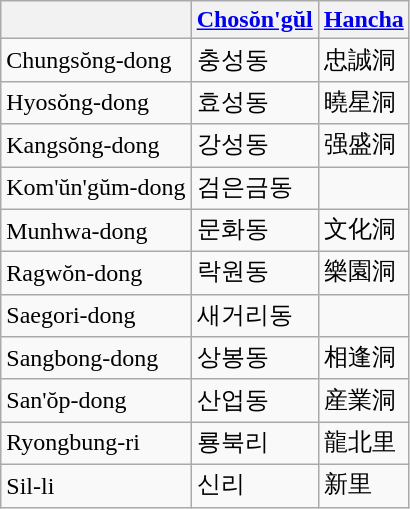<table class="wikitable">
<tr>
<th></th>
<th><a href='#'>Chosŏn'gŭl</a></th>
<th><a href='#'>Hancha</a></th>
</tr>
<tr>
<td>Chungsŏng-dong</td>
<td>충성동</td>
<td>忠誠洞</td>
</tr>
<tr>
<td>Hyosŏng-dong</td>
<td>효성동</td>
<td>曉星洞</td>
</tr>
<tr>
<td>Kangsŏng-dong</td>
<td>강성동</td>
<td>强盛洞</td>
</tr>
<tr>
<td>Kom'ŭn'gŭm-dong</td>
<td>검은금동</td>
<td></td>
</tr>
<tr>
<td>Munhwa-dong</td>
<td>문화동</td>
<td>文化洞</td>
</tr>
<tr>
<td>Ragwŏn-dong</td>
<td>락원동</td>
<td>樂園洞</td>
</tr>
<tr>
<td>Saegori-dong</td>
<td>새거리동</td>
<td></td>
</tr>
<tr>
<td>Sangbong-dong</td>
<td>상봉동</td>
<td>相逢洞</td>
</tr>
<tr>
<td>San'ŏp-dong</td>
<td>산업동</td>
<td>産業洞</td>
</tr>
<tr>
<td>Ryongbung-ri</td>
<td>룡북리</td>
<td>龍北里</td>
</tr>
<tr>
<td>Sil-li</td>
<td>신리</td>
<td>新里</td>
</tr>
</table>
